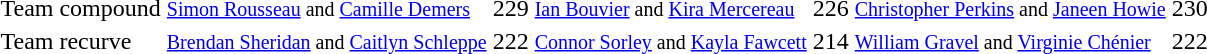<table>
<tr>
<td>Team compound</td>
<td><small><a href='#'>Simon Rousseau</a> and <a href='#'>Camille Demers</a><br></small></td>
<td>229</td>
<td><small><a href='#'>Ian Bouvier</a> and <a href='#'>Kira Mercereau</a><br></small></td>
<td>226</td>
<td><small><a href='#'>Christopher Perkins</a> and <a href='#'>Janeen Howie</a><br></small></td>
<td>230</td>
</tr>
<tr>
<td>Team recurve</td>
<td><small><a href='#'>Brendan Sheridan</a> and <a href='#'>Caitlyn Schleppe</a></small><br></td>
<td>222</td>
<td><small><a href='#'>Connor Sorley</a> and <a href='#'>Kayla Fawcett</a></small><br></td>
<td>214</td>
<td><small><a href='#'>William Gravel</a> and <a href='#'>Virginie Chénier</a><br></small></td>
<td>222</td>
</tr>
</table>
